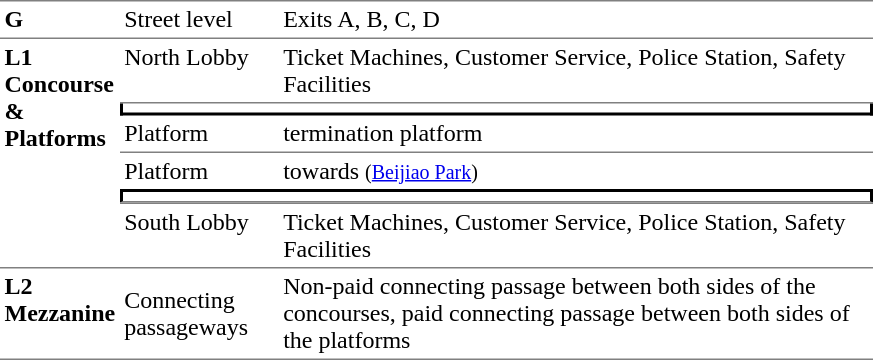<table table border=0 cellspacing=0 cellpadding=3>
<tr>
<td style="border-top:solid 1px gray;" width=50 valign=top><strong>G</strong></td>
<td style="border-top:solid 1px gray;" width=100 valign=top>Street level</td>
<td style="border-top:solid 1px gray;" width=390 valign=top>Exits A, B, C, D</td>
</tr>
<tr>
<td style="border-bottom:solid 1px gray; border-top:solid 1px gray;" valign=top rowspan=6><strong>L1<br>Concourse & Platforms</strong></td>
<td style="border-bottom:solid 1px gray; border-top:solid 1px gray;" valign=top>North Lobby</td>
<td style="border-bottom:solid 1px gray; border-top:solid 1px gray;" valign=top>Ticket Machines, Customer Service, Police Station, Safety Facilities</td>
</tr>
<tr>
<td style="border-right:solid 2px black;border-left:solid 2px black;border-bottom:solid 2px black;text-align:center;" colspan=2></td>
</tr>
<tr>
<td style="border-bottom:solid 1px gray;" width=100>Platform </td>
<td style="border-bottom:solid 1px gray;" width=390>  termination platform</td>
</tr>
<tr>
<td>Platform </td>
<td>  towards  <small>(<a href='#'>Beijiao Park</a>)</small> </td>
</tr>
<tr>
<td style="border-top:solid 2px black;border-right:solid 2px black;border-left:solid 2px black;border-bottom:solid 1px gray;text-align:center;" colspan=2></td>
</tr>
<tr>
<td style="border-bottom:solid 1px gray; border-top:solid 1px gray;" valign=top width=100>South Lobby</td>
<td style="border-bottom:solid 1px gray; border-top:solid 1px gray;" valign=top width=390>Ticket Machines, Customer Service, Police Station, Safety Facilities</td>
</tr>
<tr>
<td style="border-bottom:solid 1px gray;" rowspan=3 valign=top><strong>L2<br>Mezzanine</strong></td>
<td style="border-bottom:solid 1px gray;">Connecting passageways</td>
<td style="border-bottom:solid 1px gray;">Non-paid connecting passage between both sides of the concourses, paid connecting passage between both sides of the platforms</td>
</tr>
</table>
